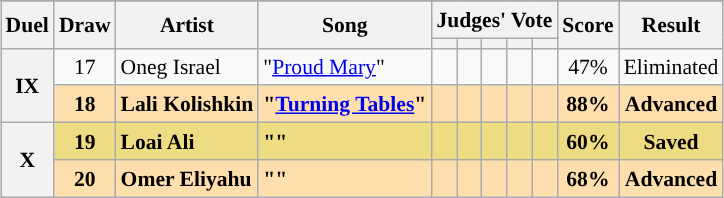<table class="sortable wikitable" style="margin: 1em auto 1em auto; text-align:center; font-size:90%; line-height:18px;">
<tr>
</tr>
<tr>
<th rowspan="2" class="unsortable">Duel</th>
<th rowspan="2">Draw</th>
<th rowspan="2">Artist</th>
<th rowspan="2">Song</th>
<th colspan="5" class="unsortable">Judges' Vote</th>
<th rowspan="2">Score</th>
<th rowspan="2">Result</th>
</tr>
<tr>
<th class="unsortable"></th>
<th class="unsortable"></th>
<th class="unsortable"></th>
<th class="unsortable"></th>
<th class="unsortable"></th>
</tr>
<tr>
<th rowspan="2">IX</th>
<td>17</td>
<td align="left">Oneg Israel</td>
<td align="left">"<a href='#'>Proud Mary</a>"</td>
<td></td>
<td></td>
<td></td>
<td></td>
<td></td>
<td>47%</td>
<td>Eliminated</td>
</tr>
<tr style="font-weight:bold; background:navajowhite;">
<td>18</td>
<td align="left">Lali Kolishkin</td>
<td align="left">"<a href='#'>Turning Tables</a>"</td>
<td></td>
<td></td>
<td></td>
<td></td>
<td></td>
<td>88%</td>
<td>Advanced</td>
</tr>
<tr style="font-weight:bold; background:#eedc82;">
<th rowspan="2">X</th>
<td>19</td>
<td align="left">Loai Ali</td>
<td align="left">""</td>
<td></td>
<td></td>
<td></td>
<td></td>
<td></td>
<td>60%</td>
<td>Saved</td>
</tr>
<tr style="font-weight:bold; background:navajowhite;">
<td>20</td>
<td align="left">Omer Eliyahu</td>
<td align="left">""</td>
<td></td>
<td></td>
<td></td>
<td></td>
<td></td>
<td>68%</td>
<td>Advanced</td>
</tr>
</table>
